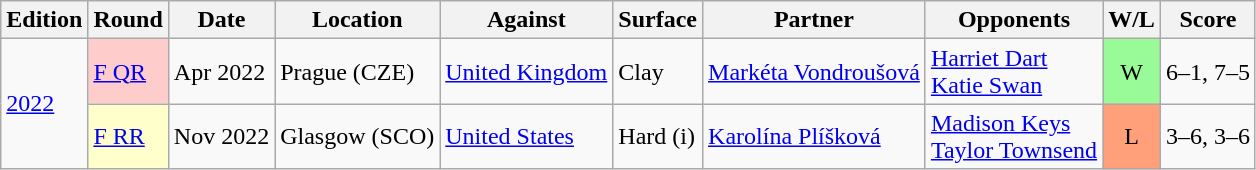<table class="wikitable">
<tr>
<th>Edition</th>
<th>Round</th>
<th>Date</th>
<th>Location</th>
<th>Against</th>
<th>Surface</th>
<th>Partner</th>
<th>Opponents</th>
<th>W/L</th>
<th>Score</th>
</tr>
<tr>
<td rowspan="2"><a href='#'>2022</a></td>
<td bgcolor="ffcccc"><a href='#'>F QR</a></td>
<td>Apr 2022</td>
<td>Prague (CZE)</td>
<td> <a href='#'>United Kingdom</a></td>
<td>Clay</td>
<td><a href='#'>Markéta Vondroušová</a></td>
<td><a href='#'>Harriet Dart</a> <br> <a href='#'>Katie Swan</a></td>
<td align=center bgcolor=98FB98>W</td>
<td>6–1, 7–5</td>
</tr>
<tr>
<td bgcolor="ffffcc"><a href='#'>F RR</a></td>
<td>Nov 2022</td>
<td>Glasgow (SCO)</td>
<td> <a href='#'>United States</a></td>
<td>Hard (i)</td>
<td><a href='#'>Karolína Plíšková</a></td>
<td><a href='#'>Madison Keys</a><br><a href='#'>Taylor Townsend</a></td>
<td align=center bgcolor=ffa07a>L</td>
<td>3–6, 3–6</td>
</tr>
</table>
